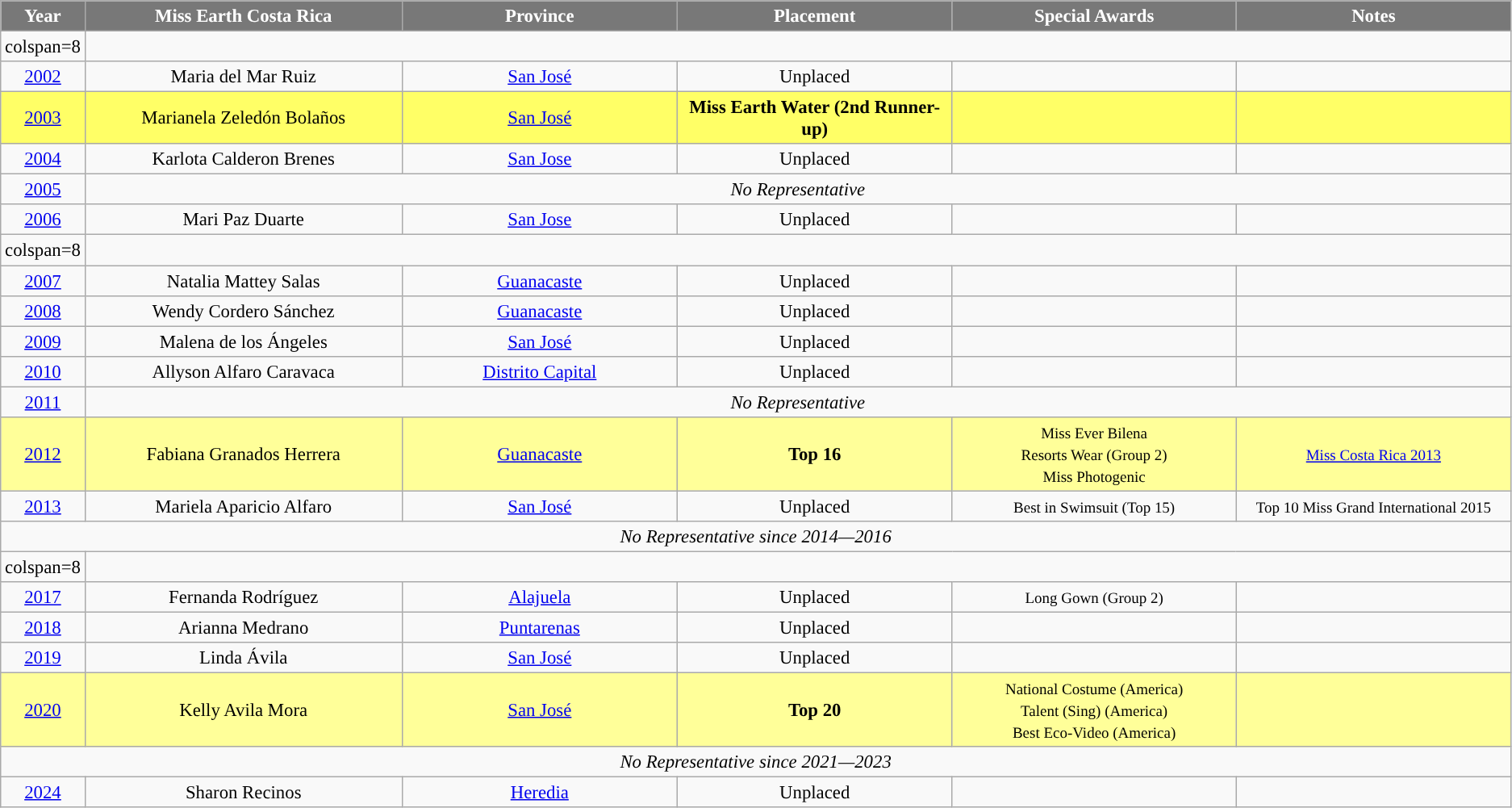<table class="wikitable sortable" style="font-size: 95%; text-align:center">
<tr>
<th width="60" style="background-color:#787878;color:#FFFFFF;">Year</th>
<th width="280" style="background-color:#787878;color:#FFFFFF;">Miss Earth Costa Rica</th>
<th width="240" style="background-color:#787878;color:#FFFFFF;">Province</th>
<th width="240" style="background-color:#787878;color:#FFFFFF;">Placement</th>
<th width="250" style="background-color:#787878;color:#FFFFFF;">Special Awards</th>
<th width="240" style="background-color:#787878;color:#FFFFFF;">Notes</th>
</tr>
<tr>
<td>colspan=8 </td>
</tr>
<tr>
<td><a href='#'>2002</a></td>
<td>Maria del Mar Ruiz</td>
<td><a href='#'>San José</a></td>
<td>Unplaced</td>
<td></td>
<td></td>
</tr>
<tr style="background-color:#FFFF66;">
<td><a href='#'>2003</a></td>
<td>Marianela Zeledón Bolaños</td>
<td><a href='#'>San José</a></td>
<td><strong>Miss Earth Water (2nd Runner-up)</strong></td>
<td></td>
<td></td>
</tr>
<tr>
<td><a href='#'>2004</a></td>
<td>Karlota Calderon Brenes</td>
<td><a href='#'>San Jose</a></td>
<td>Unplaced</td>
<td></td>
<td></td>
</tr>
<tr>
<td><a href='#'>2005</a></td>
<td colspan="5" style="text-align:center;"><em>No Representative</em></td>
</tr>
<tr>
<td><a href='#'>2006</a></td>
<td>Mari Paz Duarte</td>
<td><a href='#'>San Jose</a></td>
<td>Unplaced</td>
<td></td>
<td></td>
</tr>
<tr>
<td>colspan=8 </td>
</tr>
<tr>
<td><a href='#'>2007</a></td>
<td>Natalia Mattey Salas</td>
<td><a href='#'>Guanacaste</a></td>
<td>Unplaced</td>
<td></td>
<td></td>
</tr>
<tr>
<td><a href='#'>2008</a></td>
<td>Wendy Cordero Sánchez</td>
<td><a href='#'>Guanacaste</a></td>
<td>Unplaced</td>
<td></td>
<td></td>
</tr>
<tr>
<td><a href='#'>2009</a></td>
<td>Malena de los Ángeles</td>
<td><a href='#'>San José</a></td>
<td>Unplaced</td>
<td></td>
<td></td>
</tr>
<tr>
<td><a href='#'>2010</a></td>
<td>Allyson Alfaro Caravaca</td>
<td><a href='#'>Distrito Capital</a></td>
<td>Unplaced</td>
<td></td>
<td></td>
</tr>
<tr>
<td><a href='#'>2011</a></td>
<td colspan="5" style="text-align:center;"><em>No Representative</em></td>
</tr>
<tr style="background-color:#FFFF99">
<td><a href='#'>2012</a></td>
<td>Fabiana Granados Herrera</td>
<td><a href='#'>Guanacaste</a></td>
<td><strong>Top 16</strong></td>
<td><small>Miss Ever Bilena<br> Resorts Wear (Group 2)<br> Miss Photogenic</small></td>
<td><small><a href='#'>Miss Costa Rica 2013</a></small></td>
</tr>
<tr>
<td><a href='#'>2013</a></td>
<td>Mariela Aparicio Alfaro</td>
<td><a href='#'>San José</a></td>
<td>Unplaced</td>
<td><small>Best in Swimsuit (Top 15)</small></td>
<td><small>Top 10 Miss Grand International 2015</small></td>
</tr>
<tr>
<td colspan="6" style="text-align:center;"><em>No Representative since 2014—2016</em></td>
</tr>
<tr>
<td>colspan=8 </td>
</tr>
<tr>
<td><a href='#'>2017</a></td>
<td>Fernanda Rodríguez</td>
<td><a href='#'>Alajuela</a></td>
<td>Unplaced</td>
<td><small> Long Gown (Group 2)</small></td>
<td></td>
</tr>
<tr>
<td><a href='#'>2018</a></td>
<td>Arianna Medrano</td>
<td><a href='#'>Puntarenas</a></td>
<td>Unplaced</td>
<td></td>
<td></td>
</tr>
<tr>
<td><a href='#'>2019</a></td>
<td>Linda Ávila</td>
<td><a href='#'>San José</a></td>
<td>Unplaced</td>
<td></td>
<td></td>
</tr>
<tr style="background-color:#FFFF99">
<td><a href='#'>2020</a></td>
<td>Kelly Avila Mora</td>
<td><a href='#'>San José</a></td>
<td><strong>Top 20</strong></td>
<td><small> National Costume (America)<br> Talent (Sing) (America)<br> Best Eco-Video (America)</small></td>
<td></td>
</tr>
<tr>
<td colspan="6" style="text-align:center;"><em>No Representative since 2021—2023</em></td>
</tr>
<tr>
<td><a href='#'>2024</a></td>
<td>Sharon Recinos</td>
<td><a href='#'>Heredia</a></td>
<td>Unplaced</td>
<td></td>
</tr>
</table>
